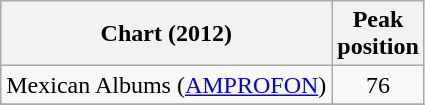<table class="wikitable sortable plainrowheaders" border="1">
<tr>
<th>Chart (2012)</th>
<th>Peak<br>position</th>
</tr>
<tr>
<td>Mexican Albums (<a href='#'>AMPROFON</a>)</td>
<td style="text-align:center;">76</td>
</tr>
<tr>
</tr>
<tr>
</tr>
<tr>
</tr>
<tr>
</tr>
<tr>
</tr>
<tr>
</tr>
</table>
